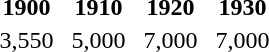<table class="toccolours">
<tr>
<td align=center>  <strong>1900</strong></td>
<td align=center>  <strong>1910</strong></td>
<td align=center>  <strong>1920</strong></td>
<td align=center>  <strong>1930</strong>  </td>
</tr>
<tr>
<td align=center>  3,550</td>
<td align=center>  5,000</td>
<td align=center>  7,000</td>
<td align=center>  7,000  </td>
</tr>
</table>
